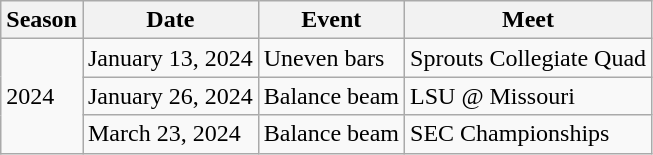<table class="wikitable">
<tr>
<th>Season</th>
<th>Date</th>
<th>Event</th>
<th>Meet</th>
</tr>
<tr>
<td rowspan="3">2024</td>
<td>January 13, 2024</td>
<td>Uneven bars</td>
<td>Sprouts Collegiate Quad</td>
</tr>
<tr>
<td>January 26, 2024</td>
<td>Balance beam</td>
<td>LSU @ Missouri</td>
</tr>
<tr>
<td>March 23, 2024</td>
<td>Balance beam</td>
<td>SEC Championships</td>
</tr>
</table>
